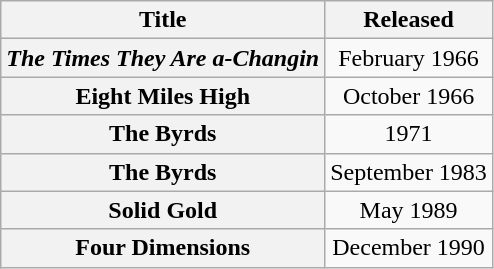<table class="wikitable plainrowheaders" style="text-align:center;">
<tr>
<th rowspan="1" scope="col">Title</th>
<th rowspan="1" scope="col">Released</th>
</tr>
<tr>
<th scope="row"><em>The Times They Are a-Changin<strong></th>
<td>February 1966</td>
</tr>
<tr>
<th scope="row"></em>Eight Miles High<em></th>
<td>October 1966</td>
</tr>
<tr>
<th scope="row"></em>The Byrds<em></th>
<td>1971</td>
</tr>
<tr>
<th scope="row"></em>The Byrds<em></th>
<td>September 1983</td>
</tr>
<tr>
<th scope="row"></em>Solid Gold<em></th>
<td>May 1989</td>
</tr>
<tr>
<th scope="row"></em>Four Dimensions<em></th>
<td>December 1990</td>
</tr>
</table>
